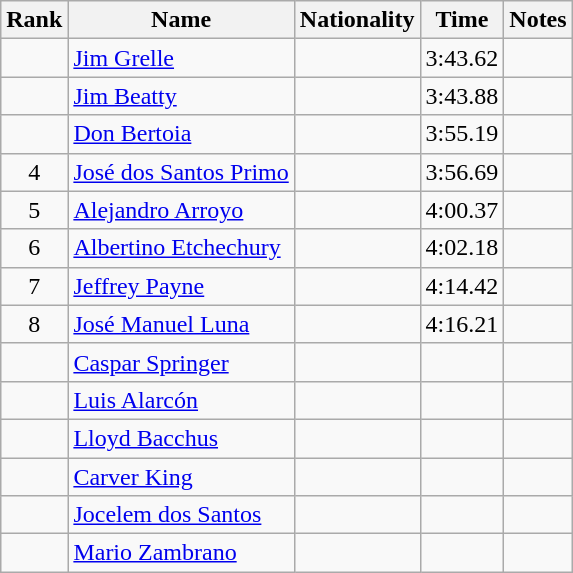<table class="wikitable sortable" style="text-align:center">
<tr>
<th>Rank</th>
<th>Name</th>
<th>Nationality</th>
<th>Time</th>
<th>Notes</th>
</tr>
<tr>
<td></td>
<td align=left><a href='#'>Jim Grelle</a></td>
<td align=left></td>
<td>3:43.62</td>
<td></td>
</tr>
<tr>
<td></td>
<td align=left><a href='#'>Jim Beatty</a></td>
<td align=left></td>
<td>3:43.88</td>
<td></td>
</tr>
<tr>
<td></td>
<td align=left><a href='#'>Don Bertoia</a></td>
<td align=left></td>
<td>3:55.19</td>
<td></td>
</tr>
<tr>
<td>4</td>
<td align=left><a href='#'>José dos Santos Primo</a></td>
<td align=left></td>
<td>3:56.69</td>
<td></td>
</tr>
<tr>
<td>5</td>
<td align=left><a href='#'>Alejandro Arroyo</a></td>
<td align=left></td>
<td>4:00.37</td>
<td></td>
</tr>
<tr>
<td>6</td>
<td align=left><a href='#'>Albertino Etchechury</a></td>
<td align=left></td>
<td>4:02.18</td>
<td></td>
</tr>
<tr>
<td>7</td>
<td align=left><a href='#'>Jeffrey Payne</a></td>
<td align=left></td>
<td>4:14.42</td>
<td></td>
</tr>
<tr>
<td>8</td>
<td align=left><a href='#'>José Manuel Luna</a></td>
<td align=left></td>
<td>4:16.21</td>
<td></td>
</tr>
<tr>
<td></td>
<td align=left><a href='#'>Caspar Springer</a></td>
<td align=left></td>
<td></td>
<td></td>
</tr>
<tr>
<td></td>
<td align=left><a href='#'>Luis Alarcón</a></td>
<td align=left></td>
<td></td>
<td></td>
</tr>
<tr>
<td></td>
<td align=left><a href='#'>Lloyd Bacchus</a></td>
<td align=left></td>
<td></td>
<td></td>
</tr>
<tr>
<td></td>
<td align=left><a href='#'>Carver King</a></td>
<td align=left></td>
<td></td>
<td></td>
</tr>
<tr>
<td></td>
<td align=left><a href='#'>Jocelem dos Santos</a></td>
<td align=left></td>
<td></td>
<td></td>
</tr>
<tr>
<td></td>
<td align=left><a href='#'>Mario Zambrano</a></td>
<td align=left></td>
<td></td>
<td></td>
</tr>
</table>
